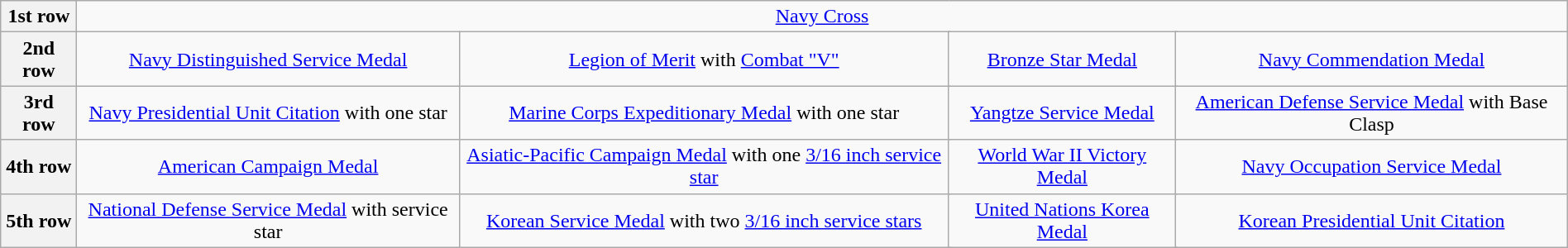<table class="wikitable" style="margin:1em auto; text-align:center;">
<tr>
<th>1st row</th>
<td colspan="14"><a href='#'>Navy Cross</a></td>
</tr>
<tr>
<th>2nd row</th>
<td colspan="4"><a href='#'>Navy Distinguished Service Medal</a></td>
<td colspan="4"><a href='#'>Legion of Merit</a> with <a href='#'>Combat "V"</a></td>
<td colspan="4"><a href='#'>Bronze Star Medal</a></td>
<td colspan="4"><a href='#'>Navy Commendation Medal</a></td>
</tr>
<tr>
<th>3rd row</th>
<td colspan="4"><a href='#'>Navy Presidential Unit Citation</a> with one star</td>
<td colspan="4"><a href='#'>Marine Corps Expeditionary Medal</a> with one star</td>
<td colspan="4"><a href='#'>Yangtze Service Medal</a></td>
<td colspan="4"><a href='#'>American Defense Service Medal</a> with Base Clasp</td>
</tr>
<tr>
<th>4th row</th>
<td colspan="4"><a href='#'>American Campaign Medal</a></td>
<td colspan="4"><a href='#'>Asiatic-Pacific Campaign Medal</a> with one <a href='#'>3/16 inch service star</a></td>
<td colspan="4"><a href='#'>World War II Victory Medal</a></td>
<td colspan="4"><a href='#'>Navy Occupation Service Medal</a></td>
</tr>
<tr>
<th>5th row</th>
<td colspan="4"><a href='#'>National Defense Service Medal</a> with service star</td>
<td colspan="4"><a href='#'>Korean Service Medal</a> with two <a href='#'>3/16 inch service stars</a></td>
<td colspan="4"><a href='#'>United Nations Korea Medal</a></td>
<td colspan="4"><a href='#'>Korean Presidential Unit Citation</a></td>
</tr>
</table>
